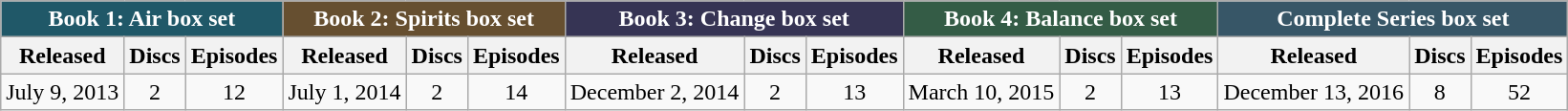<table class="wikitable">
<tr>
<th colspan="3" style="background-color: #205868; color:white;"><strong>Book 1: Air box set</strong></th>
<th colspan="3" style="background-color: #664F30; color:white;"><strong>Book 2: Spirits box set</strong></th>
<th colspan="3" style="background-color: #363454; color:white;"><strong>Book 3: Change  box set</strong></th>
<th colspan="3" style="background-color: #345C46; color:white;"><strong>Book 4: Balance box set</strong></th>
<th colspan="3" style="background-color: #375667; color:white;"><strong>Complete Series box set</strong></th>
</tr>
<tr>
<th><strong>Released</strong></th>
<th><strong>Discs</strong></th>
<th><strong>Episodes</strong></th>
<th><strong>Released</strong></th>
<th><strong>Discs</strong></th>
<th><strong>Episodes</strong></th>
<th><strong>Released</strong></th>
<th><strong>Discs</strong></th>
<th><strong>Episodes</strong></th>
<th><strong>Released</strong></th>
<th><strong>Discs</strong></th>
<th><strong>Episodes</strong></th>
<th><strong>Released</strong></th>
<th><strong>Discs</strong></th>
<th><strong>Episodes</strong></th>
</tr>
<tr>
<td>July 9, 2013</td>
<td align=center>2</td>
<td align=center>12</td>
<td>July 1, 2014</td>
<td align=center>2</td>
<td align=center>14</td>
<td>December 2, 2014</td>
<td align=center>2</td>
<td align=center>13</td>
<td>March 10, 2015</td>
<td align=center>2</td>
<td align=center>13</td>
<td>December 13, 2016</td>
<td align=center>8</td>
<td align=center>52</td>
</tr>
</table>
